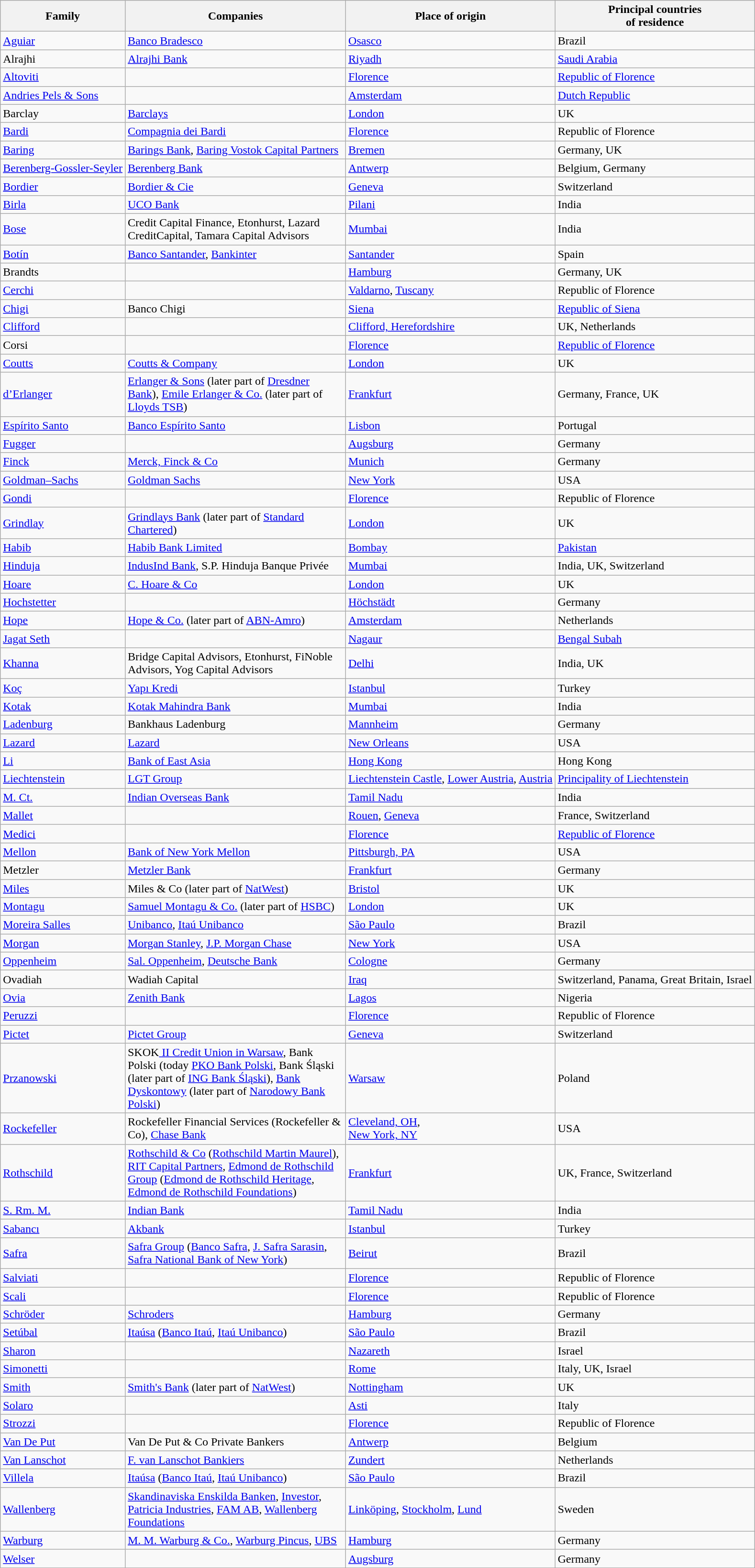<table class="wikitable sortable">
<tr>
<th>Family</th>
<th width=300pt>Companies</th>
<th>Place of origin</th>
<th>Principal countries<br>of residence</th>
</tr>
<tr>
<td><a href='#'>Aguiar</a></td>
<td><a href='#'>Banco Bradesco</a></td>
<td><a href='#'>Osasco</a></td>
<td>Brazil</td>
</tr>
<tr>
<td>Alrajhi</td>
<td><a href='#'>Alrajhi Bank</a></td>
<td><a href='#'>Riyadh</a></td>
<td><a href='#'>Saudi Arabia</a></td>
</tr>
<tr>
<td><a href='#'>Altoviti</a></td>
<td></td>
<td><a href='#'>Florence</a></td>
<td><a href='#'>Republic of Florence</a></td>
</tr>
<tr>
<td><a href='#'>Andries Pels & Sons</a></td>
<td></td>
<td><a href='#'>Amsterdam</a></td>
<td><a href='#'>Dutch Republic</a></td>
</tr>
<tr>
<td>Barclay</td>
<td><a href='#'>Barclays</a></td>
<td><a href='#'>London</a></td>
<td>UK</td>
</tr>
<tr>
<td><a href='#'>Bardi</a></td>
<td><a href='#'>Compagnia dei Bardi</a></td>
<td><a href='#'>Florence</a></td>
<td>Republic of Florence</td>
</tr>
<tr>
<td><a href='#'>Baring</a></td>
<td><a href='#'>Barings Bank</a>, <a href='#'>Baring Vostok Capital Partners</a></td>
<td><a href='#'>Bremen</a></td>
<td>Germany, UK</td>
</tr>
<tr>
<td><a href='#'>Berenberg-Gossler-Seyler</a></td>
<td><a href='#'>Berenberg Bank</a></td>
<td><a href='#'>Antwerp</a></td>
<td>Belgium, Germany</td>
</tr>
<tr>
<td><a href='#'>Bordier</a></td>
<td><a href='#'>Bordier & Cie</a></td>
<td><a href='#'>Geneva</a></td>
<td>Switzerland</td>
</tr>
<tr>
<td><a href='#'>Birla</a></td>
<td><a href='#'>UCO Bank</a></td>
<td><a href='#'>Pilani</a></td>
<td>India</td>
</tr>
<tr>
<td><a href='#'>Bose</a></td>
<td>Credit Capital Finance, Etonhurst, Lazard CreditCapital, Tamara Capital Advisors</td>
<td><a href='#'>Mumbai</a></td>
<td>India</td>
</tr>
<tr>
<td><a href='#'>Botín</a></td>
<td><a href='#'>Banco Santander</a>, <a href='#'>Bankinter</a></td>
<td><a href='#'>Santander</a></td>
<td>Spain</td>
</tr>
<tr>
<td>Brandts</td>
<td></td>
<td><a href='#'>Hamburg</a></td>
<td>Germany, UK</td>
</tr>
<tr>
<td><a href='#'>Cerchi</a></td>
<td></td>
<td><a href='#'>Valdarno</a>, <a href='#'>Tuscany</a></td>
<td>Republic of Florence</td>
</tr>
<tr>
<td><a href='#'>Chigi</a></td>
<td>Banco Chigi</td>
<td><a href='#'>Siena</a></td>
<td><a href='#'>Republic of Siena</a></td>
</tr>
<tr>
<td><a href='#'>Clifford</a></td>
<td></td>
<td><a href='#'>Clifford, Herefordshire</a></td>
<td>UK, Netherlands</td>
</tr>
<tr>
<td>Corsi</td>
<td></td>
<td><a href='#'>Florence</a></td>
<td><a href='#'>Republic of Florence</a></td>
</tr>
<tr>
<td><a href='#'>Coutts</a></td>
<td><a href='#'>Coutts & Company</a></td>
<td><a href='#'>London</a></td>
<td>UK</td>
</tr>
<tr>
<td><a href='#'>d’Erlanger</a></td>
<td><a href='#'>Erlanger & Sons</a> (later part of <a href='#'>Dresdner Bank</a>), <a href='#'>Emile Erlanger & Co.</a> (later part of <a href='#'>Lloyds TSB</a>)</td>
<td><a href='#'>Frankfurt</a></td>
<td>Germany, France, UK</td>
</tr>
<tr>
<td><a href='#'>Espírito Santo</a></td>
<td><a href='#'>Banco Espírito Santo</a></td>
<td><a href='#'>Lisbon</a></td>
<td>Portugal</td>
</tr>
<tr>
<td><a href='#'>Fugger</a></td>
<td></td>
<td><a href='#'>Augsburg</a></td>
<td>Germany</td>
</tr>
<tr>
<td><a href='#'>Finck</a></td>
<td><a href='#'>Merck, Finck & Co</a></td>
<td><a href='#'>Munich</a></td>
<td>Germany</td>
</tr>
<tr>
<td><a href='#'>Goldman–Sachs</a></td>
<td><a href='#'>Goldman Sachs</a></td>
<td><a href='#'>New York</a></td>
<td>USA</td>
</tr>
<tr>
<td><a href='#'>Gondi</a></td>
<td></td>
<td><a href='#'>Florence</a></td>
<td>Republic of Florence</td>
</tr>
<tr>
<td><a href='#'>Grindlay</a></td>
<td><a href='#'>Grindlays Bank</a> (later part of <a href='#'>Standard Chartered</a>)</td>
<td><a href='#'>London</a></td>
<td>UK</td>
</tr>
<tr>
<td><a href='#'>Habib</a></td>
<td><a href='#'>Habib Bank Limited</a></td>
<td><a href='#'>Bombay</a></td>
<td><a href='#'>Pakistan</a></td>
</tr>
<tr>
<td><a href='#'>Hinduja</a></td>
<td><a href='#'>IndusInd Bank</a>, S.P. Hinduja Banque Privée</td>
<td><a href='#'>Mumbai</a></td>
<td>India, UK, Switzerland</td>
</tr>
<tr>
<td><a href='#'>Hoare</a></td>
<td><a href='#'>C. Hoare & Co</a></td>
<td><a href='#'>London</a></td>
<td>UK</td>
</tr>
<tr>
<td><a href='#'>Hochstetter</a></td>
<td></td>
<td><a href='#'>Höchstädt</a></td>
<td>Germany</td>
</tr>
<tr>
<td><a href='#'>Hope</a></td>
<td><a href='#'>Hope & Co.</a> (later part of <a href='#'>ABN-Amro</a>)</td>
<td><a href='#'>Amsterdam</a></td>
<td>Netherlands</td>
</tr>
<tr>
<td><a href='#'>Jagat Seth</a></td>
<td></td>
<td><a href='#'>Nagaur</a></td>
<td><a href='#'>Bengal Subah</a></td>
</tr>
<tr>
<td><a href='#'>Khanna</a></td>
<td>Bridge Capital Advisors, Etonhurst, FiNoble Advisors, Yog Capital Advisors</td>
<td><a href='#'>Delhi</a></td>
<td>India, UK</td>
</tr>
<tr>
<td><a href='#'>Koç</a></td>
<td><a href='#'>Yapı Kredi</a></td>
<td><a href='#'>Istanbul</a></td>
<td>Turkey</td>
</tr>
<tr>
<td><a href='#'>Kotak</a></td>
<td><a href='#'>Kotak Mahindra Bank</a></td>
<td><a href='#'>Mumbai</a></td>
<td>India</td>
</tr>
<tr>
<td><a href='#'>Ladenburg</a></td>
<td>Bankhaus Ladenburg</td>
<td><a href='#'>Mannheim</a></td>
<td>Germany</td>
</tr>
<tr>
<td><a href='#'>Lazard</a></td>
<td><a href='#'>Lazard</a></td>
<td><a href='#'>New Orleans</a></td>
<td>USA</td>
</tr>
<tr>
<td><a href='#'>Li</a></td>
<td><a href='#'>Bank of East Asia</a></td>
<td><a href='#'>Hong Kong</a></td>
<td>Hong Kong</td>
</tr>
<tr>
<td><a href='#'>Liechtenstein</a></td>
<td><a href='#'>LGT Group</a></td>
<td><a href='#'>Liechtenstein Castle</a>, <a href='#'>Lower Austria</a>, <a href='#'>Austria</a></td>
<td><a href='#'>Principality of Liechtenstein</a></td>
</tr>
<tr>
<td><a href='#'>M. Ct.</a></td>
<td><a href='#'>Indian Overseas Bank</a></td>
<td><a href='#'>Tamil Nadu</a></td>
<td>India</td>
</tr>
<tr>
<td><a href='#'>Mallet</a></td>
<td></td>
<td><a href='#'>Rouen</a>, <a href='#'>Geneva</a></td>
<td>France, Switzerland</td>
</tr>
<tr>
<td><a href='#'>Medici</a></td>
<td></td>
<td><a href='#'>Florence</a></td>
<td><a href='#'>Republic of Florence</a></td>
</tr>
<tr>
<td><a href='#'>Mellon</a></td>
<td><a href='#'>Bank of New York Mellon</a></td>
<td><a href='#'>Pittsburgh, PA</a></td>
<td>USA</td>
</tr>
<tr>
<td>Metzler</td>
<td><a href='#'>Metzler Bank</a></td>
<td><a href='#'>Frankfurt</a></td>
<td>Germany</td>
</tr>
<tr>
<td><a href='#'>Miles</a></td>
<td>Miles & Co (later part of <a href='#'>NatWest</a>)</td>
<td><a href='#'>Bristol</a></td>
<td>UK</td>
</tr>
<tr>
<td><a href='#'>Montagu</a></td>
<td><a href='#'>Samuel Montagu & Co.</a> (later part of <a href='#'>HSBC</a>)</td>
<td><a href='#'>London</a></td>
<td>UK</td>
</tr>
<tr>
<td><a href='#'>Moreira Salles</a></td>
<td><a href='#'>Unibanco</a>, <a href='#'>Itaú Unibanco</a></td>
<td><a href='#'>São Paulo</a></td>
<td>Brazil</td>
</tr>
<tr>
<td><a href='#'>Morgan</a></td>
<td><a href='#'>Morgan Stanley</a>, <a href='#'>J.P. Morgan Chase</a></td>
<td><a href='#'>New York</a></td>
<td>USA</td>
</tr>
<tr>
<td><a href='#'>Oppenheim</a></td>
<td><a href='#'>Sal. Oppenheim</a>, <a href='#'>Deutsche Bank</a></td>
<td><a href='#'>Cologne</a></td>
<td>Germany</td>
</tr>
<tr>
<td>Ovadiah</td>
<td>Wadiah Capital</td>
<td><a href='#'>Iraq</a></td>
<td>Switzerland, Panama, Great Britain, Israel</td>
</tr>
<tr>
<td><a href='#'>Ovia</a></td>
<td><a href='#'>Zenith Bank</a></td>
<td><a href='#'>Lagos</a></td>
<td>Nigeria</td>
</tr>
<tr>
<td><a href='#'>Peruzzi</a></td>
<td></td>
<td><a href='#'>Florence</a></td>
<td>Republic of Florence</td>
</tr>
<tr>
<td><a href='#'>Pictet</a></td>
<td><a href='#'>Pictet Group</a></td>
<td><a href='#'>Geneva</a></td>
<td>Switzerland</td>
</tr>
<tr>
<td><a href='#'>Przanowski</a></td>
<td>SKOK<a href='#'> II Credit Union in Warsaw</a>, Bank Polski (today <a href='#'>PKO Bank Polski</a>, Bank Śląski (later part of <a href='#'>ING Bank Śląski</a>), <a href='#'>Bank Dyskontowy</a> (later part of <a href='#'>Narodowy Bank Polski</a>)</td>
<td><a href='#'>Warsaw</a></td>
<td>Poland</td>
</tr>
<tr>
<td><a href='#'>Rockefeller</a></td>
<td>Rockefeller Financial Services (Rockefeller & Co), <a href='#'>Chase Bank</a></td>
<td><a href='#'>Cleveland, OH</a>,<br><a href='#'>New York, NY</a></td>
<td>USA</td>
</tr>
<tr>
<td><a href='#'>Rothschild</a></td>
<td><a href='#'>Rothschild & Co</a> (<a href='#'>Rothschild Martin Maurel</a>), <a href='#'>RIT Capital Partners</a>, <a href='#'>Edmond de Rothschild Group</a> (<a href='#'>Edmond de Rothschild Heritage</a>, <a href='#'>Edmond de Rothschild Foundations</a>)</td>
<td><a href='#'>Frankfurt</a></td>
<td>UK, France, Switzerland</td>
</tr>
<tr>
<td><a href='#'>S. Rm. M.</a></td>
<td><a href='#'>Indian Bank</a></td>
<td><a href='#'>Tamil Nadu</a></td>
<td>India</td>
</tr>
<tr>
<td><a href='#'>Sabancı</a></td>
<td><a href='#'>Akbank</a></td>
<td><a href='#'>Istanbul</a></td>
<td>Turkey</td>
</tr>
<tr>
<td><a href='#'>Safra</a></td>
<td><a href='#'>Safra Group</a> (<a href='#'>Banco Safra</a>, <a href='#'>J. Safra Sarasin</a>, <a href='#'>Safra National Bank of New York</a>)</td>
<td><a href='#'>Beirut</a></td>
<td>Brazil</td>
</tr>
<tr>
<td><a href='#'>Salviati</a></td>
<td></td>
<td><a href='#'>Florence</a></td>
<td>Republic of Florence</td>
</tr>
<tr>
<td><a href='#'>Scali</a></td>
<td></td>
<td><a href='#'>Florence</a></td>
<td>Republic of Florence</td>
</tr>
<tr>
<td><a href='#'>Schröder</a></td>
<td><a href='#'>Schroders</a></td>
<td><a href='#'>Hamburg</a></td>
<td>Germany</td>
</tr>
<tr>
<td><a href='#'>Setúbal</a></td>
<td><a href='#'>Itaúsa</a> (<a href='#'>Banco Itaú</a>, <a href='#'>Itaú Unibanco</a>)</td>
<td><a href='#'>São Paulo</a></td>
<td>Brazil</td>
</tr>
<tr>
<td><a href='#'>Sharon</a></td>
<td></td>
<td><a href='#'>Nazareth</a></td>
<td>Israel</td>
</tr>
<tr>
<td><a href='#'>Simonetti</a></td>
<td></td>
<td><a href='#'>Rome</a></td>
<td>Italy, UK, Israel</td>
</tr>
<tr>
<td><a href='#'>Smith</a></td>
<td><a href='#'>Smith's Bank</a> (later part of <a href='#'>NatWest</a>)</td>
<td><a href='#'>Nottingham</a></td>
<td>UK</td>
</tr>
<tr>
<td><a href='#'>Solaro</a></td>
<td></td>
<td><a href='#'>Asti</a></td>
<td>Italy</td>
</tr>
<tr>
<td><a href='#'>Strozzi</a></td>
<td></td>
<td><a href='#'>Florence</a></td>
<td>Republic of Florence</td>
</tr>
<tr>
<td><a href='#'>Van De Put</a></td>
<td>Van De Put & Co Private Bankers</td>
<td><a href='#'>Antwerp</a></td>
<td>Belgium</td>
</tr>
<tr>
<td><a href='#'>Van Lanschot</a></td>
<td><a href='#'>F. van Lanschot Bankiers</a></td>
<td><a href='#'>Zundert</a></td>
<td>Netherlands</td>
</tr>
<tr>
<td><a href='#'>Villela</a></td>
<td><a href='#'>Itaúsa</a> (<a href='#'>Banco Itaú</a>, <a href='#'>Itaú Unibanco</a>)</td>
<td><a href='#'>São Paulo</a></td>
<td>Brazil</td>
</tr>
<tr>
<td><a href='#'>Wallenberg</a></td>
<td><a href='#'>Skandinaviska Enskilda Banken</a>, <a href='#'>Investor</a>, <a href='#'>Patricia Industries</a>, <a href='#'>FAM AB</a>, <a href='#'>Wallenberg Foundations</a></td>
<td><a href='#'>Linköping</a>, <a href='#'>Stockholm</a>, <a href='#'>Lund</a></td>
<td>Sweden</td>
</tr>
<tr>
<td><a href='#'>Warburg</a></td>
<td><a href='#'>M. M. Warburg & Co.</a>, <a href='#'>Warburg Pincus</a>, <a href='#'>UBS</a></td>
<td><a href='#'>Hamburg</a></td>
<td>Germany</td>
</tr>
<tr>
<td><a href='#'>Welser</a></td>
<td></td>
<td><a href='#'>Augsburg</a></td>
<td>Germany</td>
</tr>
</table>
